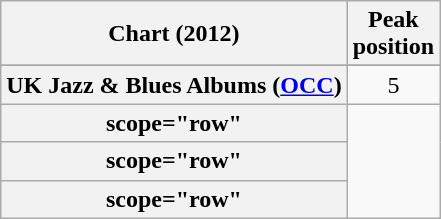<table class="wikitable plainrowheaders sortable" style="text-align:center">
<tr>
<th scope="col">Chart (2012)</th>
<th scope="col">Peak<br>position</th>
</tr>
<tr>
</tr>
<tr>
</tr>
<tr>
</tr>
<tr>
</tr>
<tr>
</tr>
<tr>
<th scope="row">UK Jazz & Blues Albums (<a href='#'>OCC</a>)</th>
<td>5</td>
</tr>
<tr>
<th>scope="row" </th>
</tr>
<tr>
<th>scope="row" </th>
</tr>
<tr>
<th>scope="row" </th>
</tr>
</table>
